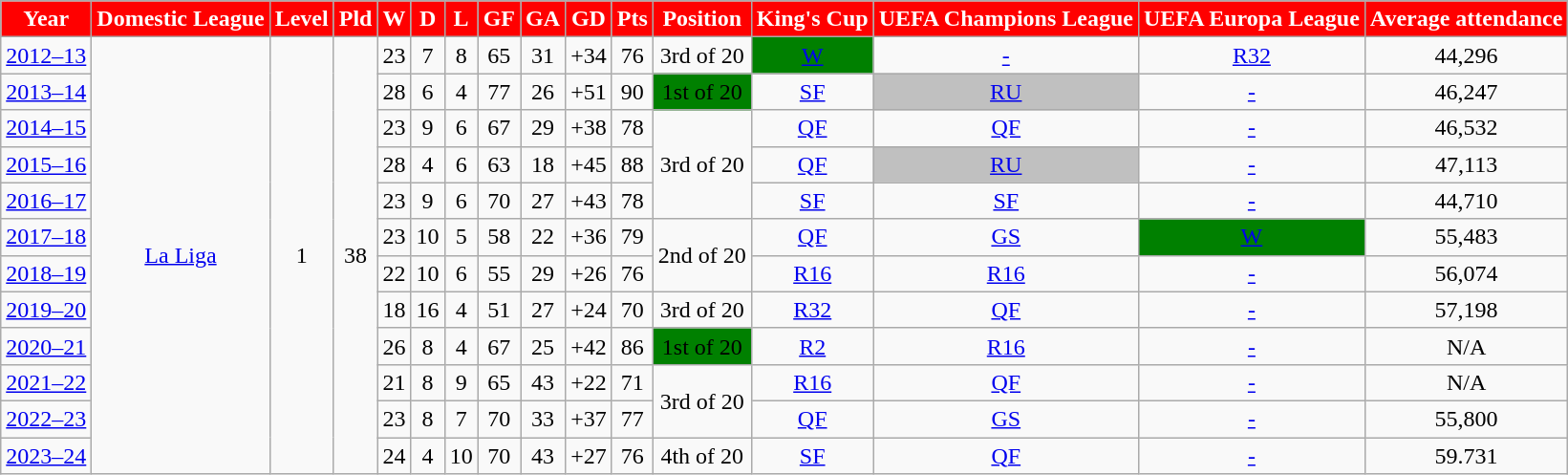<table class="wikitable">
<tr>
<th style="background:red;color:white">Year</th>
<th style="background:red;color:white">Domestic League</th>
<th style="background:red;color:white">Level</th>
<th style="background:red;color:white">Pld</th>
<th style="background:red;color:white">W</th>
<th style="background:red;color:white">D</th>
<th style="background:red;color:white">L</th>
<th style="background:red;color:white">GF</th>
<th style="background:red;color:white">GA</th>
<th style="background:red;color:white">GD</th>
<th style="background:red;color:white">Pts</th>
<th style="background:red;color:white">Position</th>
<th style="background:red;color:white">King's Cup</th>
<th style="background:red;color:white">UEFA Champions League</th>
<th style="background:red;color:white">UEFA Europa League</th>
<th style="background:red;color:white">Average attendance</th>
</tr>
<tr align="center">
<td><a href='#'>2012–13</a></td>
<td rowspan="12"><a href='#'>La Liga</a></td>
<td rowspan="12">1</td>
<td rowspan="12">38</td>
<td>23</td>
<td>7</td>
<td>8</td>
<td>65</td>
<td>31</td>
<td>+34</td>
<td>76</td>
<td>3rd of 20</td>
<td align=center bgcolor="Green"><a href='#'>W</a></td>
<td><a href='#'>-</a></td>
<td><a href='#'>R32</a></td>
<td>44,296</td>
</tr>
<tr align="center">
<td><a href='#'>2013–14</a></td>
<td>28</td>
<td>6</td>
<td>4</td>
<td>77</td>
<td>26</td>
<td>+51</td>
<td>90</td>
<td align=center bgcolor="Green">1st of 20</td>
<td><a href='#'>SF</a></td>
<td align=center bgcolor="Silver"><a href='#'>RU</a></td>
<td><a href='#'>-</a></td>
<td>46,247</td>
</tr>
<tr align="center">
<td><a href='#'>2014–15</a></td>
<td>23</td>
<td>9</td>
<td>6</td>
<td>67</td>
<td>29</td>
<td>+38</td>
<td>78</td>
<td rowspan="3">3rd of 20</td>
<td><a href='#'>QF</a></td>
<td><a href='#'>QF</a></td>
<td><a href='#'>-</a></td>
<td>46,532</td>
</tr>
<tr align="center">
<td><a href='#'>2015–16</a></td>
<td>28</td>
<td>4</td>
<td>6</td>
<td>63</td>
<td>18</td>
<td>+45</td>
<td>88</td>
<td><a href='#'>QF</a></td>
<td align=center bgcolor="Silver"><a href='#'>RU</a></td>
<td><a href='#'>-</a></td>
<td>47,113</td>
</tr>
<tr align="center">
<td><a href='#'>2016–17</a></td>
<td>23</td>
<td>9</td>
<td>6</td>
<td>70</td>
<td>27</td>
<td>+43</td>
<td>78</td>
<td><a href='#'>SF</a></td>
<td><a href='#'>SF</a></td>
<td><a href='#'>-</a></td>
<td>44,710</td>
</tr>
<tr align="center">
<td><a href='#'>2017–18</a></td>
<td>23</td>
<td>10</td>
<td>5</td>
<td>58</td>
<td>22</td>
<td>+36</td>
<td>79</td>
<td rowspan="2">2nd of 20</td>
<td><a href='#'>QF</a></td>
<td><a href='#'>GS</a></td>
<td align=center bgcolor="Green"><a href='#'>W</a></td>
<td>55,483</td>
</tr>
<tr align="center">
<td><a href='#'>2018–19</a></td>
<td>22</td>
<td>10</td>
<td>6</td>
<td>55</td>
<td>29</td>
<td>+26</td>
<td>76</td>
<td><a href='#'>R16</a></td>
<td><a href='#'>R16</a></td>
<td><a href='#'>-</a></td>
<td>56,074</td>
</tr>
<tr align="center">
<td><a href='#'>2019–20</a></td>
<td>18</td>
<td>16</td>
<td>4</td>
<td>51</td>
<td>27</td>
<td>+24</td>
<td>70</td>
<td>3rd of 20</td>
<td><a href='#'>R32</a></td>
<td><a href='#'>QF</a></td>
<td><a href='#'>-</a></td>
<td>57,198</td>
</tr>
<tr align="center">
<td><a href='#'>2020–21</a></td>
<td>26</td>
<td>8</td>
<td>4</td>
<td>67</td>
<td>25</td>
<td>+42</td>
<td>86</td>
<td align="center" bgcolor="Green">1st of 20</td>
<td><a href='#'>R2</a></td>
<td><a href='#'>R16</a></td>
<td><a href='#'>-</a></td>
<td>N/A</td>
</tr>
<tr align="center">
<td><a href='#'>2021–22</a></td>
<td>21</td>
<td>8</td>
<td>9</td>
<td>65</td>
<td>43</td>
<td>+22</td>
<td>71</td>
<td rowspan="2">3rd of 20</td>
<td><a href='#'>R16</a></td>
<td><a href='#'>QF</a></td>
<td><a href='#'>-</a></td>
<td>N/A</td>
</tr>
<tr align="center">
<td><a href='#'>2022–23</a></td>
<td>23</td>
<td>8</td>
<td>7</td>
<td>70</td>
<td>33</td>
<td>+37</td>
<td>77</td>
<td><a href='#'>QF</a></td>
<td><a href='#'>GS</a></td>
<td><a href='#'>-</a></td>
<td>55,800</td>
</tr>
<tr align="center">
<td><a href='#'>2023–24</a></td>
<td>24</td>
<td>4</td>
<td>10</td>
<td>70</td>
<td>43</td>
<td>+27</td>
<td>76</td>
<td>4th of 20</td>
<td><a href='#'>SF</a></td>
<td><a href='#'>QF</a></td>
<td><a href='#'>-</a></td>
<td>59.731</td>
</tr>
</table>
